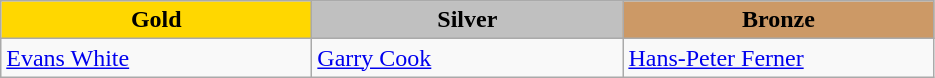<table class="wikitable" style="text-align:left">
<tr align="center">
<td width=200 bgcolor=gold><strong>Gold</strong></td>
<td width=200 bgcolor=silver><strong>Silver</strong></td>
<td width=200 bgcolor=CC9966><strong>Bronze</strong></td>
</tr>
<tr>
<td><a href='#'>Evans White</a><br><em></em></td>
<td><a href='#'>Garry Cook</a><br><em></em></td>
<td><a href='#'>Hans-Peter Ferner</a><br><em></em></td>
</tr>
</table>
